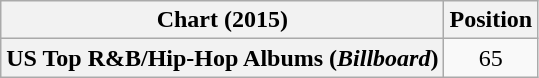<table class="wikitable plainrowheaders" style="text-align:center">
<tr>
<th scope="col">Chart (2015)</th>
<th scope="col">Position</th>
</tr>
<tr>
<th scope="row">US Top R&B/Hip-Hop Albums (<em>Billboard</em>)</th>
<td>65</td>
</tr>
</table>
